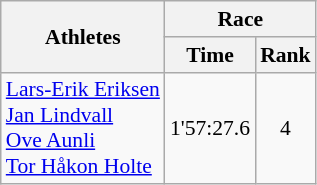<table class="wikitable" border="1" style="font-size:90%">
<tr>
<th rowspan=2>Athletes</th>
<th colspan=2>Race</th>
</tr>
<tr>
<th>Time</th>
<th>Rank</th>
</tr>
<tr>
<td><a href='#'>Lars-Erik Eriksen</a><br><a href='#'>Jan Lindvall</a><br><a href='#'>Ove Aunli</a><br><a href='#'>Tor Håkon Holte</a></td>
<td align=center>1'57:27.6</td>
<td align=center>4</td>
</tr>
</table>
